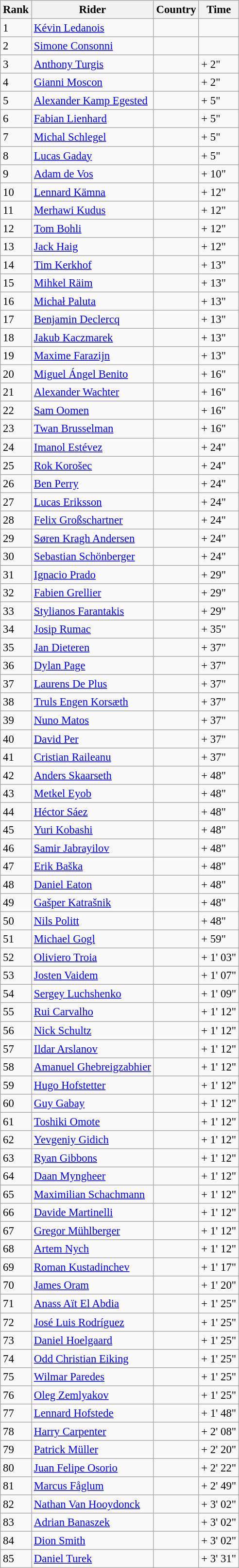<table class="wikitable" style="font-size:95%; text-align:left;">
<tr>
<th>Rank</th>
<th>Rider</th>
<th>Country</th>
<th>Time</th>
</tr>
<tr>
<td>1</td>
<td><a href='#'>Kévin Ledanois</a></td>
<td></td>
<td></td>
</tr>
<tr>
<td>2</td>
<td><a href='#'>Simone Consonni</a></td>
<td></td>
<td></td>
</tr>
<tr>
<td>3</td>
<td><a href='#'>Anthony Turgis</a></td>
<td></td>
<td>+ 2"</td>
</tr>
<tr>
<td>4</td>
<td><a href='#'>Gianni Moscon</a></td>
<td></td>
<td>+ 2"</td>
</tr>
<tr>
<td>5</td>
<td><a href='#'>Alexander Kamp Egested</a></td>
<td></td>
<td>+ 5"</td>
</tr>
<tr>
<td>6</td>
<td><a href='#'>Fabian Lienhard</a></td>
<td></td>
<td>+ 5"</td>
</tr>
<tr>
<td>7</td>
<td><a href='#'>Michal Schlegel</a></td>
<td></td>
<td>+ 5"</td>
</tr>
<tr>
<td>8</td>
<td><a href='#'>Lucas Gaday</a></td>
<td></td>
<td>+ 5"</td>
</tr>
<tr>
<td>9</td>
<td><a href='#'>Adam de Vos</a></td>
<td></td>
<td>+ 10"</td>
</tr>
<tr>
<td>10</td>
<td><a href='#'>Lennard Kämna</a></td>
<td></td>
<td>+ 12"</td>
</tr>
<tr>
<td>11</td>
<td><a href='#'>Merhawi Kudus</a></td>
<td></td>
<td>+ 12"</td>
</tr>
<tr>
<td>12</td>
<td><a href='#'>Tom Bohli</a></td>
<td></td>
<td>+ 12"</td>
</tr>
<tr>
<td>13</td>
<td><a href='#'>Jack Haig</a></td>
<td></td>
<td>+ 12"</td>
</tr>
<tr>
<td>14</td>
<td><a href='#'>Tim Kerkhof</a></td>
<td></td>
<td>+ 13"</td>
</tr>
<tr>
<td>15</td>
<td><a href='#'>Mihkel Räim</a></td>
<td></td>
<td>+ 13"</td>
</tr>
<tr>
<td>16</td>
<td><a href='#'>Michał Paluta</a></td>
<td></td>
<td>+ 13"</td>
</tr>
<tr>
<td>17</td>
<td><a href='#'>Benjamin Declercq</a></td>
<td></td>
<td>+ 13"</td>
</tr>
<tr>
<td>18</td>
<td><a href='#'>Jakub Kaczmarek</a></td>
<td></td>
<td>+ 13"</td>
</tr>
<tr>
<td>19</td>
<td><a href='#'>Maxime Farazijn</a></td>
<td></td>
<td>+ 13"</td>
</tr>
<tr>
<td>20</td>
<td><a href='#'>Miguel Ángel Benito</a></td>
<td></td>
<td>+ 16"</td>
</tr>
<tr>
<td>21</td>
<td><a href='#'>Alexander Wachter</a></td>
<td></td>
<td>+ 16"</td>
</tr>
<tr>
<td>22</td>
<td><a href='#'>Sam Oomen</a></td>
<td></td>
<td>+ 16"</td>
</tr>
<tr>
<td>23</td>
<td><a href='#'>Twan Brusselman</a></td>
<td></td>
<td>+ 16"</td>
</tr>
<tr>
<td>24</td>
<td><a href='#'>Imanol Estévez</a></td>
<td></td>
<td>+ 24"</td>
</tr>
<tr>
<td>25</td>
<td><a href='#'>Rok Korošec</a></td>
<td></td>
<td>+ 24"</td>
</tr>
<tr>
<td>26</td>
<td><a href='#'>Ben Perry</a></td>
<td></td>
<td>+ 24"</td>
</tr>
<tr>
<td>27</td>
<td><a href='#'>Lucas Eriksson</a></td>
<td></td>
<td>+ 24"</td>
</tr>
<tr>
<td>28</td>
<td><a href='#'>Felix Großschartner</a></td>
<td></td>
<td>+ 24"</td>
</tr>
<tr>
<td>29</td>
<td><a href='#'>Søren Kragh Andersen</a></td>
<td></td>
<td>+ 24"</td>
</tr>
<tr>
<td>30</td>
<td><a href='#'>Sebastian Schönberger</a></td>
<td></td>
<td>+ 24"</td>
</tr>
<tr>
<td>31</td>
<td><a href='#'>Ignacio Prado</a></td>
<td></td>
<td>+ 29"</td>
</tr>
<tr>
<td>32</td>
<td><a href='#'>Fabien Grellier</a></td>
<td></td>
<td>+ 29"</td>
</tr>
<tr>
<td>33</td>
<td><a href='#'>Stylianos Farantakis</a></td>
<td></td>
<td>+ 29"</td>
</tr>
<tr>
<td>34</td>
<td><a href='#'>Josip Rumac</a></td>
<td></td>
<td>+ 35"</td>
</tr>
<tr>
<td>35</td>
<td><a href='#'>Jan Dieteren</a></td>
<td></td>
<td>+ 37"</td>
</tr>
<tr>
<td>36</td>
<td><a href='#'>Dylan Page</a></td>
<td></td>
<td>+ 37"</td>
</tr>
<tr>
<td>37</td>
<td><a href='#'>Laurens De Plus</a></td>
<td></td>
<td>+ 37"</td>
</tr>
<tr>
<td>38</td>
<td><a href='#'>Truls Engen Korsæth</a></td>
<td></td>
<td>+ 37"</td>
</tr>
<tr>
<td>39</td>
<td><a href='#'>Nuno Matos</a></td>
<td></td>
<td>+ 37"</td>
</tr>
<tr>
<td>40</td>
<td><a href='#'>David Per</a></td>
<td></td>
<td>+ 37"</td>
</tr>
<tr>
<td>41</td>
<td><a href='#'>Cristian Raileanu</a></td>
<td></td>
<td>+ 37"</td>
</tr>
<tr>
<td>42</td>
<td><a href='#'>Anders Skaarseth</a></td>
<td></td>
<td>+ 48"</td>
</tr>
<tr>
<td>43</td>
<td><a href='#'>Metkel Eyob</a></td>
<td></td>
<td>+ 48"</td>
</tr>
<tr>
<td>44</td>
<td><a href='#'>Héctor Sáez</a></td>
<td></td>
<td>+ 48"</td>
</tr>
<tr>
<td>45</td>
<td><a href='#'>Yuri Kobashi</a></td>
<td></td>
<td>+ 48"</td>
</tr>
<tr>
<td>46</td>
<td><a href='#'>Samir Jabrayilov</a></td>
<td></td>
<td>+ 48"</td>
</tr>
<tr>
<td>47</td>
<td><a href='#'>Erik Baška</a></td>
<td></td>
<td>+ 48"</td>
</tr>
<tr>
<td>48</td>
<td><a href='#'>Daniel Eaton</a></td>
<td></td>
<td>+ 48"</td>
</tr>
<tr>
<td>49</td>
<td><a href='#'>Gašper Katrašnik</a></td>
<td></td>
<td>+ 48"</td>
</tr>
<tr>
<td>50</td>
<td><a href='#'>Nils Politt</a></td>
<td></td>
<td>+ 48"</td>
</tr>
<tr>
<td>51</td>
<td><a href='#'>Michael Gogl</a></td>
<td></td>
<td>+ 59"</td>
</tr>
<tr>
<td>52</td>
<td><a href='#'>Oliviero Troia</a></td>
<td></td>
<td>+ 1' 03"</td>
</tr>
<tr>
<td>53</td>
<td><a href='#'>Josten Vaidem</a></td>
<td></td>
<td>+ 1' 07"</td>
</tr>
<tr>
<td>54</td>
<td><a href='#'>Sergey Luchshenko</a></td>
<td></td>
<td>+ 1' 09"</td>
</tr>
<tr>
<td>55</td>
<td><a href='#'>Rui Carvalho</a></td>
<td></td>
<td>+ 1' 12"</td>
</tr>
<tr>
<td>56</td>
<td><a href='#'>Nick Schultz</a></td>
<td></td>
<td>+ 1' 12"</td>
</tr>
<tr>
<td>57</td>
<td><a href='#'>Ildar Arslanov</a></td>
<td></td>
<td>+ 1' 12"</td>
</tr>
<tr>
<td>58</td>
<td><a href='#'>Amanuel Ghebreigzabhier</a></td>
<td></td>
<td>+ 1' 12"</td>
</tr>
<tr>
<td>59</td>
<td><a href='#'>Hugo Hofstetter</a></td>
<td></td>
<td>+ 1' 12"</td>
</tr>
<tr>
<td>60</td>
<td><a href='#'>Guy Gabay</a></td>
<td></td>
<td>+ 1' 12"</td>
</tr>
<tr>
<td>61</td>
<td><a href='#'>Toshiki Omote</a></td>
<td></td>
<td>+ 1' 12"</td>
</tr>
<tr>
<td>62</td>
<td><a href='#'>Yevgeniy Gidich</a></td>
<td></td>
<td>+ 1' 12"</td>
</tr>
<tr>
<td>63</td>
<td><a href='#'>Ryan Gibbons</a></td>
<td></td>
<td>+ 1' 12"</td>
</tr>
<tr>
<td>64</td>
<td><a href='#'>Daan Myngheer</a></td>
<td></td>
<td>+ 1' 12"</td>
</tr>
<tr>
<td>65</td>
<td><a href='#'>Maximilian Schachmann</a></td>
<td></td>
<td>+ 1' 12"</td>
</tr>
<tr>
<td>66</td>
<td><a href='#'>Davide Martinelli</a></td>
<td></td>
<td>+ 1' 12"</td>
</tr>
<tr>
<td>67</td>
<td><a href='#'>Gregor Mühlberger</a></td>
<td></td>
<td>+ 1' 12"</td>
</tr>
<tr>
<td>68</td>
<td><a href='#'>Artem Nych</a></td>
<td></td>
<td>+ 1' 12"</td>
</tr>
<tr>
<td>69</td>
<td><a href='#'>Roman Kustadinchev</a></td>
<td></td>
<td>+ 1' 17"</td>
</tr>
<tr>
<td>70</td>
<td><a href='#'>James Oram</a></td>
<td></td>
<td>+ 1' 20"</td>
</tr>
<tr>
<td>71</td>
<td><a href='#'>Anass Aït El Abdia</a></td>
<td></td>
<td>+ 1' 25"</td>
</tr>
<tr>
<td>72</td>
<td><a href='#'>José Luis Rodríguez</a></td>
<td></td>
<td>+ 1' 25"</td>
</tr>
<tr>
<td>73</td>
<td><a href='#'>Daniel Hoelgaard</a></td>
<td></td>
<td>+ 1' 25"</td>
</tr>
<tr>
<td>74</td>
<td><a href='#'>Odd Christian Eiking</a></td>
<td></td>
<td>+ 1' 25"</td>
</tr>
<tr>
<td>75</td>
<td><a href='#'>Wilmar Paredes</a></td>
<td></td>
<td>+ 1' 25"</td>
</tr>
<tr>
<td>76</td>
<td><a href='#'>Oleg Zemlyakov</a></td>
<td></td>
<td>+ 1' 25"</td>
</tr>
<tr>
<td>77</td>
<td><a href='#'>Lennard Hofstede</a></td>
<td></td>
<td>+ 1' 48"</td>
</tr>
<tr>
<td>78</td>
<td><a href='#'>Harry Carpenter</a></td>
<td></td>
<td>+ 2' 08"</td>
</tr>
<tr>
<td>79</td>
<td><a href='#'>Patrick Müller</a></td>
<td></td>
<td>+ 2' 20"</td>
</tr>
<tr>
<td>80</td>
<td><a href='#'>Juan Felipe Osorio</a></td>
<td></td>
<td>+ 2' 22"</td>
</tr>
<tr>
<td>81</td>
<td><a href='#'>Marcus Fåglum</a></td>
<td></td>
<td>+ 2' 49"</td>
</tr>
<tr>
<td>82</td>
<td><a href='#'>Nathan Van Hooydonck</a></td>
<td></td>
<td>+ 3' 02"</td>
</tr>
<tr>
<td>83</td>
<td><a href='#'>Adrian Banaszek</a></td>
<td></td>
<td>+ 3' 02"</td>
</tr>
<tr>
<td>84</td>
<td><a href='#'>Dion Smith</a></td>
<td></td>
<td>+ 3' 02"</td>
</tr>
<tr>
<td>85</td>
<td><a href='#'>Daniel Turek</a></td>
<td></td>
<td>+ 3' 31"</td>
</tr>
</table>
